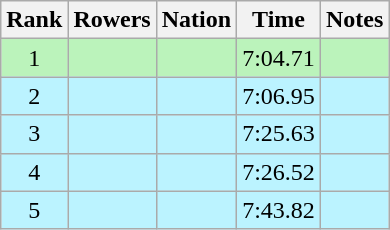<table class="wikitable sortable" style=text-align:center>
<tr>
<th>Rank</th>
<th>Rowers</th>
<th>Nation</th>
<th>Time</th>
<th>Notes</th>
</tr>
<tr bgcolor=bbf3bb>
<td>1</td>
<td align=left></td>
<td align=left></td>
<td>7:04.71</td>
<td></td>
</tr>
<tr bgcolor=bbf3ff>
<td>2</td>
<td align=left></td>
<td align=left></td>
<td>7:06.95</td>
<td></td>
</tr>
<tr bgcolor=bbf3ff>
<td>3</td>
<td align=left></td>
<td align=left></td>
<td>7:25.63</td>
<td></td>
</tr>
<tr bgcolor=bbf3ff>
<td>4</td>
<td align=left></td>
<td align=left></td>
<td>7:26.52</td>
<td></td>
</tr>
<tr bgcolor=bbf3ff>
<td>5</td>
<td align=left></td>
<td align=left></td>
<td>7:43.82</td>
<td></td>
</tr>
</table>
